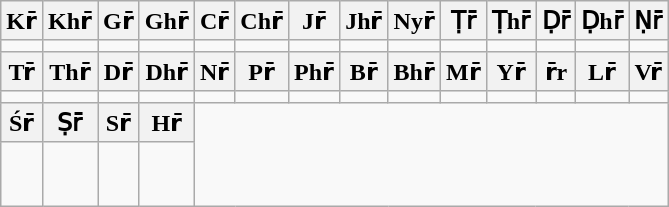<table class="wikitable">
<tr>
<th>Kr̄</th>
<th>Khr̄</th>
<th>Gr̄</th>
<th>Ghr̄</th>
<th>Cr̄</th>
<th>Chr̄</th>
<th>Jr̄</th>
<th>Jhr̄</th>
<th>Nyr̄</th>
<th>Ṭr̄</th>
<th>Ṭhr̄</th>
<th>Ḍr̄</th>
<th>Ḍhr̄</th>
<th>Ṇr̄</th>
</tr>
<tr>
<td></td>
<td></td>
<td></td>
<td></td>
<td></td>
<td></td>
<td></td>
<td></td>
<td></td>
<td></td>
<td></td>
<td></td>
<td></td>
<td></td>
</tr>
<tr>
<th>Tr̄</th>
<th>Thr̄</th>
<th>Dr̄</th>
<th>Dhr̄</th>
<th>Nr̄</th>
<th>Pr̄</th>
<th>Phr̄</th>
<th>Br̄</th>
<th>Bhr̄</th>
<th>Mr̄</th>
<th>Yr̄</th>
<th>r̄r</th>
<th>Lr̄</th>
<th>Vr̄</th>
</tr>
<tr>
<td></td>
<td></td>
<td></td>
<td></td>
<td></td>
<td></td>
<td></td>
<td></td>
<td></td>
<td></td>
<td></td>
<td></td>
<td></td>
<td></td>
</tr>
<tr>
<th>Śr̄</th>
<th>Ṣr̄</th>
<th>Sr̄</th>
<th>Hr̄</th>
</tr>
<tr>
<td><br><br></td>
<td></td>
<td></td>
<td></td>
</tr>
</table>
